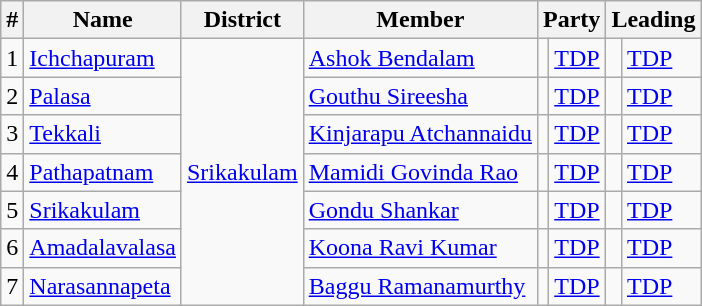<table class="wikitable sortable">
<tr>
<th>#</th>
<th>Name</th>
<th>District</th>
<th>Member</th>
<th colspan="2">Party</th>
<th colspan=2>Leading<br></th>
</tr>
<tr>
<td>1</td>
<td><a href='#'>Ichchapuram</a></td>
<td rowspan="7"><a href='#'>Srikakulam</a></td>
<td><a href='#'>Ashok Bendalam</a></td>
<td></td>
<td><a href='#'>TDP</a></td>
<td></td>
<td><a href='#'>TDP</a></td>
</tr>
<tr>
<td>2</td>
<td><a href='#'>Palasa</a></td>
<td><a href='#'>Gouthu Sireesha</a></td>
<td></td>
<td><a href='#'>TDP</a></td>
<td></td>
<td><a href='#'>TDP</a></td>
</tr>
<tr>
<td>3</td>
<td><a href='#'>Tekkali</a></td>
<td><a href='#'>Kinjarapu Atchannaidu</a></td>
<td></td>
<td><a href='#'>TDP</a></td>
<td></td>
<td><a href='#'>TDP</a></td>
</tr>
<tr>
<td>4</td>
<td><a href='#'>Pathapatnam</a></td>
<td><a href='#'>Mamidi Govinda Rao</a></td>
<td></td>
<td><a href='#'>TDP</a></td>
<td></td>
<td><a href='#'>TDP</a></td>
</tr>
<tr>
<td>5</td>
<td><a href='#'>Srikakulam</a></td>
<td><a href='#'>Gondu Shankar</a></td>
<td></td>
<td><a href='#'>TDP</a></td>
<td></td>
<td><a href='#'>TDP</a></td>
</tr>
<tr>
<td>6</td>
<td><a href='#'>Amadalavalasa</a></td>
<td><a href='#'>Koona Ravi Kumar</a></td>
<td></td>
<td><a href='#'>TDP</a></td>
<td></td>
<td><a href='#'>TDP</a></td>
</tr>
<tr>
<td>7</td>
<td><a href='#'>Narasannapeta</a></td>
<td><a href='#'>Baggu Ramanamurthy</a></td>
<td></td>
<td><a href='#'>TDP</a></td>
<td></td>
<td><a href='#'>TDP</a></td>
</tr>
</table>
